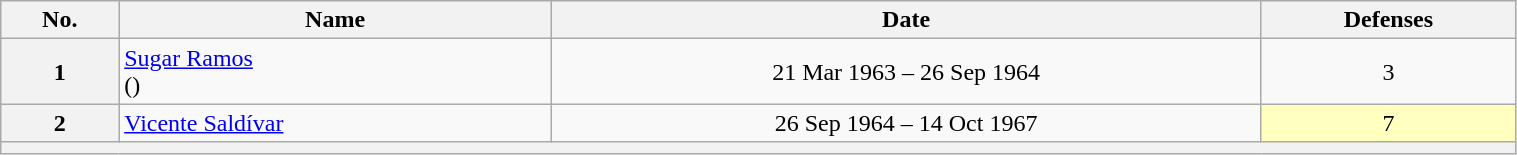<table class="wikitable sortable" style="width:80%">
<tr>
<th>No.</th>
<th>Name</th>
<th>Date</th>
<th>Defenses</th>
</tr>
<tr>
<th>1</th>
<td align="left"><a href='#'>Sugar Ramos</a><br>()</td>
<td align="center">21 Mar 1963 – 26 Sep 1964</td>
<td align="center">3</td>
</tr>
<tr>
<th>2</th>
<td align="left"><a href='#'>Vicente Saldívar</a></td>
<td align="center">26 Sep 1964 – 14 Oct 1967</td>
<td style="background:#ffffbf;" align="center">7</td>
</tr>
<tr align-center>
<th colspan=4></th>
</tr>
</table>
